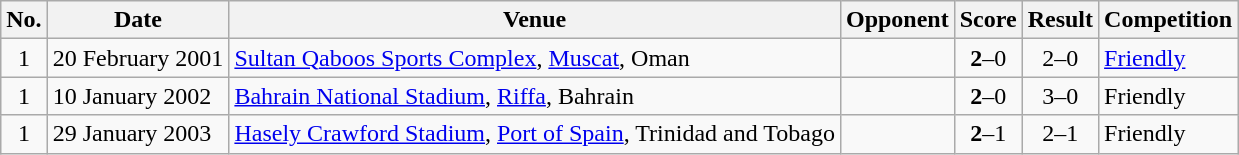<table class="wikitable sortable">
<tr>
<th scope=col>No.</th>
<th scope=col>Date</th>
<th scope=col>Venue</th>
<th scope=col>Opponent</th>
<th scope=col>Score</th>
<th scope=col>Result</th>
<th scope=col>Competition</th>
</tr>
<tr>
<td align=center>1</td>
<td>20 February 2001</td>
<td><a href='#'>Sultan Qaboos Sports Complex</a>, <a href='#'>Muscat</a>, Oman</td>
<td></td>
<td align=center><strong>2</strong>–0</td>
<td align=center>2–0</td>
<td><a href='#'>Friendly</a></td>
</tr>
<tr>
<td align=center>1</td>
<td>10 January 2002</td>
<td><a href='#'>Bahrain National Stadium</a>, <a href='#'>Riffa</a>, Bahrain</td>
<td></td>
<td align=center><strong>2</strong>–0</td>
<td align=center>3–0</td>
<td>Friendly</td>
</tr>
<tr>
<td align=center>1</td>
<td>29 January 2003</td>
<td><a href='#'>Hasely Crawford Stadium</a>, <a href='#'>Port of Spain</a>, Trinidad and Tobago</td>
<td></td>
<td align=center><strong>2</strong>–1</td>
<td align=center>2–1</td>
<td>Friendly</td>
</tr>
</table>
